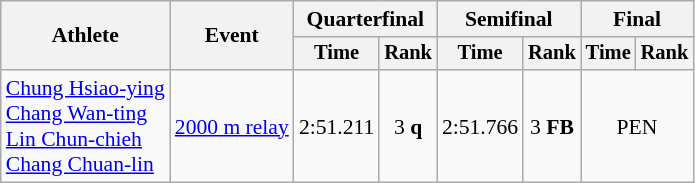<table class="wikitable" style="font-size:90%">
<tr>
<th rowspan=2>Athlete</th>
<th rowspan=2>Event</th>
<th colspan=2>Quarterfinal</th>
<th colspan=2>Semifinal</th>
<th colspan=2>Final</th>
</tr>
<tr style="font-size:95%">
<th>Time</th>
<th>Rank</th>
<th>Time</th>
<th>Rank</th>
<th>Time</th>
<th>Rank</th>
</tr>
<tr align=center>
<td align=left><a href='#'>Chung Hsiao-ying</a><br><a href='#'>Chang Wan-ting</a><br><a href='#'>Lin Chun-chieh</a><br><a href='#'>Chang Chuan-lin</a></td>
<td align=left><a href='#'>2000 m relay</a></td>
<td>2:51.211</td>
<td>3 <strong>q</strong></td>
<td>2:51.766</td>
<td>3 <strong>FB</strong></td>
<td colspan=2>PEN</td>
</tr>
</table>
